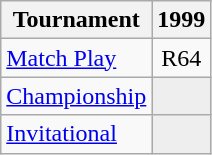<table class="wikitable" style="text-align:center;">
<tr>
<th>Tournament</th>
<th>1999</th>
</tr>
<tr>
<td align="left"><a href='#'>Match Play</a></td>
<td>R64</td>
</tr>
<tr>
<td align="left"><a href='#'>Championship</a></td>
<td style="background:#eeeeee;"></td>
</tr>
<tr>
<td align="left"><a href='#'>Invitational</a></td>
<td style="background:#eeeeee;"></td>
</tr>
</table>
